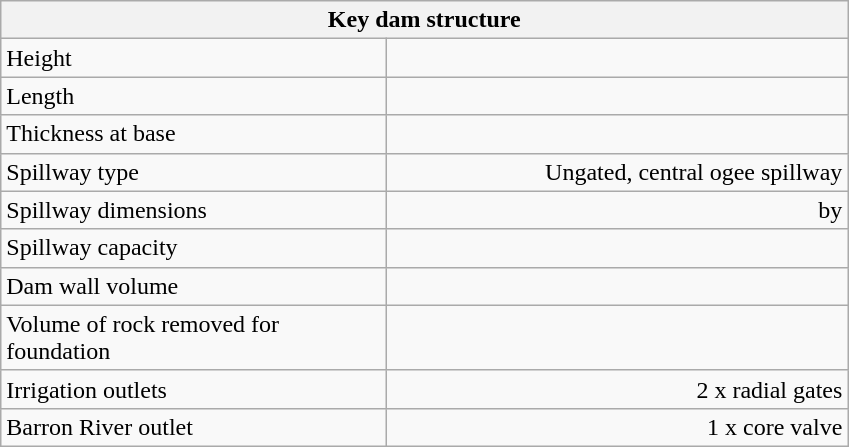<table class="wikitable">
<tr>
<th colspan=2>Key dam structure</th>
</tr>
<tr>
<td scope="col" width="250px">Height</td>
<td scope="col" width="300px" align="right"></td>
</tr>
<tr>
<td>Length</td>
<td align="right"></td>
</tr>
<tr>
<td>Thickness at base</td>
<td align="right"></td>
</tr>
<tr>
<td>Spillway type</td>
<td align="right">Ungated, central ogee spillway</td>
</tr>
<tr>
<td>Spillway dimensions</td>
<td align="right"> by </td>
</tr>
<tr>
<td>Spillway capacity</td>
<td align="right"></td>
</tr>
<tr>
<td>Dam wall volume</td>
<td align="right"></td>
</tr>
<tr>
<td>Volume of rock removed for foundation</td>
<td align="right"></td>
</tr>
<tr>
<td>Irrigation outlets</td>
<td align="right">2 x  radial gates</td>
</tr>
<tr>
<td>Barron River outlet</td>
<td align="right">1 x  core valve</td>
</tr>
</table>
